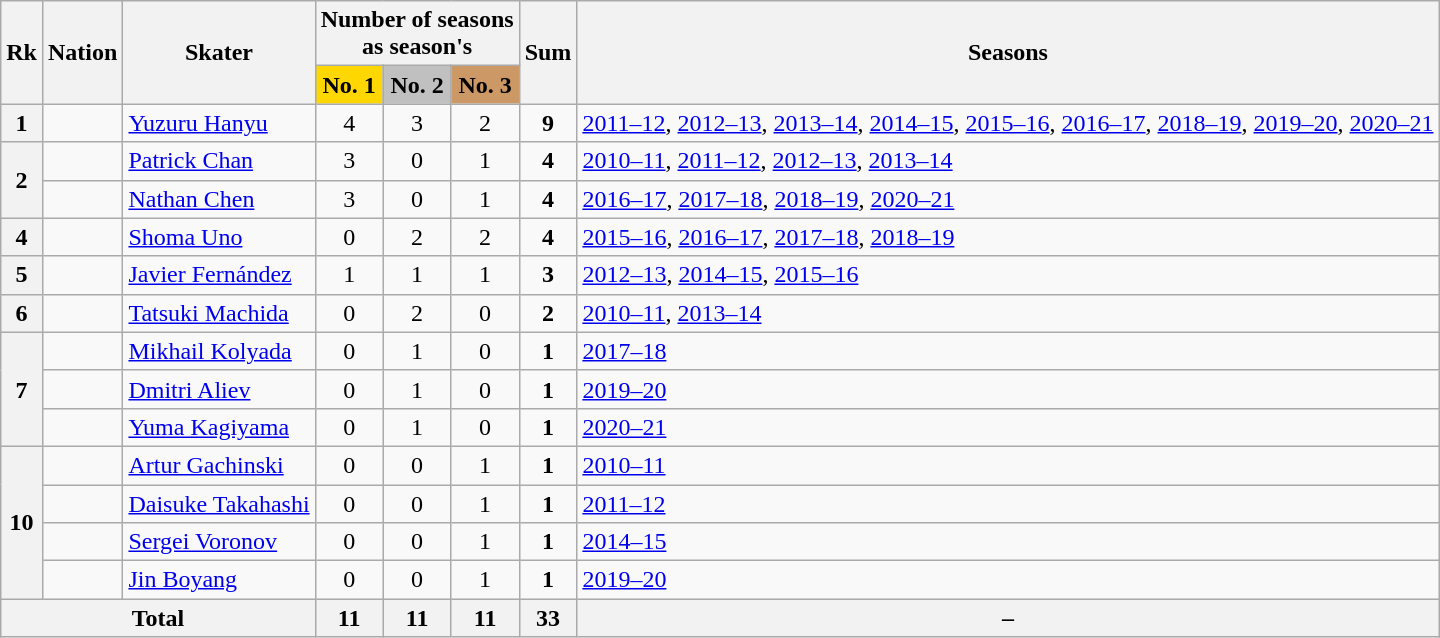<table class="wikitable sortable" style="text-align: center;">
<tr>
<th rowspan="2">Rk</th>
<th rowspan="2">Nation</th>
<th rowspan="2">Skater</th>
<th colspan="3">Number of seasons<br>as season's</th>
<th rowspan="2">Sum</th>
<th rowspan="2">Seasons</th>
</tr>
<tr>
<th style="background-color: gold;">No. 1</th>
<th style="background-color: silver;">No. 2</th>
<th style="background-color: #cc9966;">No. 3</th>
</tr>
<tr>
<th>1</th>
<td style="text-align: left;"></td>
<td style="text-align: left;"><a href='#'>Yuzuru Hanyu</a></td>
<td>4</td>
<td>3</td>
<td>2</td>
<td><strong>9</strong></td>
<td style="text-align: left;"><a href='#'>2011–12</a>, <a href='#'>2012–13</a>, <a href='#'>2013–14</a>, <a href='#'>2014–15</a>, <a href='#'>2015–16</a>, <a href='#'>2016–17</a>, <a href='#'>2018–19</a>, <a href='#'>2019–20</a>, <a href='#'>2020–21</a></td>
</tr>
<tr>
<th rowspan="2">2</th>
<td style="text-align: left;"></td>
<td style="text-align: left;"><a href='#'>Patrick Chan</a></td>
<td>3</td>
<td>0</td>
<td>1</td>
<td><strong>4</strong></td>
<td style="text-align: left;"><a href='#'>2010–11</a>, <a href='#'>2011–12</a>, <a href='#'>2012–13</a>, <a href='#'>2013–14</a></td>
</tr>
<tr>
<td style="text-align: left;"></td>
<td style="text-align: left;"><a href='#'>Nathan Chen</a></td>
<td>3</td>
<td>0</td>
<td>1</td>
<td><strong>4</strong></td>
<td style="text-align: left;"><a href='#'>2016–17</a>, <a href='#'>2017–18</a>, <a href='#'>2018–19</a>, <a href='#'>2020–21</a></td>
</tr>
<tr>
<th>4</th>
<td style="text-align: left;"></td>
<td style="text-align: left;"><a href='#'>Shoma Uno</a></td>
<td>0</td>
<td>2</td>
<td>2</td>
<td><strong>4</strong></td>
<td style="text-align: left;"><a href='#'>2015–16</a>, <a href='#'>2016–17</a>, <a href='#'>2017–18</a>, <a href='#'>2018–19</a></td>
</tr>
<tr>
<th>5</th>
<td style="text-align: left;"></td>
<td style="text-align: left;"><a href='#'>Javier Fernández</a></td>
<td>1</td>
<td>1</td>
<td>1</td>
<td><strong>3</strong></td>
<td style="text-align: left;"><a href='#'>2012–13</a>, <a href='#'>2014–15</a>, <a href='#'>2015–16</a></td>
</tr>
<tr>
<th>6</th>
<td style="text-align: left;"></td>
<td style="text-align: left;"><a href='#'>Tatsuki Machida</a></td>
<td>0</td>
<td>2</td>
<td>0</td>
<td><strong>2</strong></td>
<td style="text-align: left;"><a href='#'>2010–11</a>, <a href='#'>2013–14</a></td>
</tr>
<tr>
<th rowspan="3">7</th>
<td style="text-align: left;"></td>
<td style="text-align: left;"><a href='#'>Mikhail Kolyada</a></td>
<td>0</td>
<td>1</td>
<td>0</td>
<td><strong>1</strong></td>
<td style="text-align: left;"><a href='#'>2017–18</a></td>
</tr>
<tr>
<td style="text-align: left;"></td>
<td style="text-align: left;"><a href='#'>Dmitri Aliev</a></td>
<td>0</td>
<td>1</td>
<td>0</td>
<td><strong>1</strong></td>
<td style="text-align: left;"><a href='#'>2019–20</a></td>
</tr>
<tr>
<td style="text-align: left;"></td>
<td style="text-align: left;"><a href='#'>Yuma Kagiyama</a></td>
<td>0</td>
<td>1</td>
<td>0</td>
<td><strong>1</strong></td>
<td style="text-align: left;"><a href='#'>2020–21</a></td>
</tr>
<tr>
<th rowspan="4">10</th>
<td style="text-align: left;"></td>
<td style="text-align: left;"><a href='#'>Artur Gachinski</a></td>
<td>0</td>
<td>0</td>
<td>1</td>
<td><strong>1</strong></td>
<td style="text-align: left;"><a href='#'>2010–11</a></td>
</tr>
<tr>
<td style="text-align: left;"></td>
<td style="text-align: left;"><a href='#'>Daisuke Takahashi</a></td>
<td>0</td>
<td>0</td>
<td>1</td>
<td><strong>1</strong></td>
<td style="text-align: left;"><a href='#'>2011–12</a></td>
</tr>
<tr>
<td style="text-align: left;"></td>
<td style="text-align: left;"><a href='#'>Sergei Voronov</a></td>
<td>0</td>
<td>0</td>
<td>1</td>
<td><strong>1</strong></td>
<td style="text-align: left;"><a href='#'>2014–15</a></td>
</tr>
<tr>
<td style="text-align: left;"></td>
<td style="text-align: left;"><a href='#'>Jin Boyang</a></td>
<td>0</td>
<td>0</td>
<td>1</td>
<td><strong>1</strong></td>
<td style="text-align: left;"><a href='#'>2019–20</a></td>
</tr>
<tr class="sortbottom">
<th colspan="3">Total</th>
<th>11</th>
<th>11</th>
<th>11</th>
<th>33</th>
<th>–</th>
</tr>
</table>
